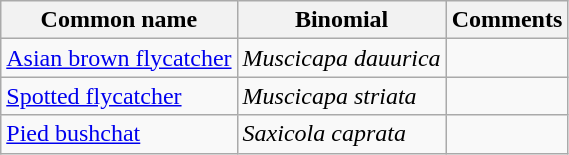<table class="wikitable">
<tr>
<th>Common name</th>
<th>Binomial</th>
<th>Comments</th>
</tr>
<tr>
<td><a href='#'>Asian brown flycatcher</a></td>
<td><em>Muscicapa dauurica</em></td>
<td></td>
</tr>
<tr>
<td><a href='#'>Spotted flycatcher</a></td>
<td><em>Muscicapa striata</em></td>
<td></td>
</tr>
<tr>
<td><a href='#'>Pied bushchat</a></td>
<td><em>Saxicola caprata</em></td>
<td></td>
</tr>
</table>
